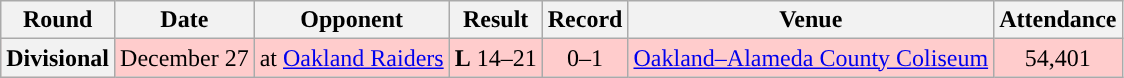<table class="wikitable" style="text-align:center">
<tr>
<th>Round</th>
<th>Date</th>
<th>Opponent</th>
<th>Result</th>
<th>Record</th>
<th>Venue</th>
<th>Attendance</th>
</tr>
<tr style="background:#fcc">
<th>Divisional</th>
<td>December 27</td>
<td>at <a href='#'>Oakland Raiders</a></td>
<td><strong>L</strong> 14–21</td>
<td>0–1</td>
<td><a href='#'>Oakland–Alameda County Coliseum</a></td>
<td>54,401</td>
</tr>
</table>
